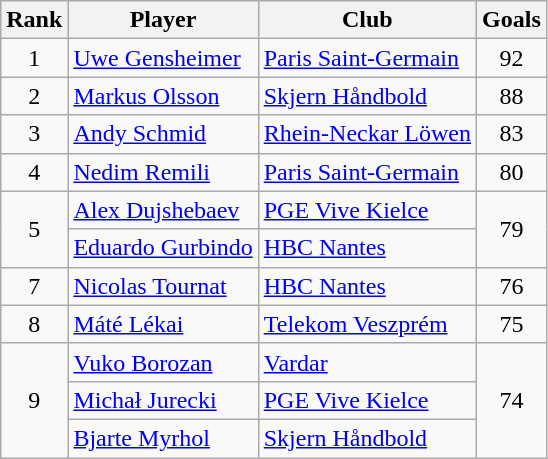<table class="wikitable sortable" style="text-align:center">
<tr>
<th>Rank</th>
<th>Player</th>
<th>Club</th>
<th>Goals</th>
</tr>
<tr>
<td>1</td>
<td align="left"> <a href='#'>Uwe Gensheimer</a></td>
<td align="left"> <a href='#'>Paris Saint-Germain</a></td>
<td>92</td>
</tr>
<tr>
<td>2</td>
<td align="left"> <a href='#'>Markus Olsson</a></td>
<td align="left"> <a href='#'>Skjern Håndbold</a></td>
<td>88</td>
</tr>
<tr>
<td>3</td>
<td align="left"> <a href='#'>Andy Schmid</a></td>
<td align="left"> <a href='#'>Rhein-Neckar Löwen</a></td>
<td>83</td>
</tr>
<tr>
<td>4</td>
<td align="left"> <a href='#'>Nedim Remili</a></td>
<td align="left"> <a href='#'>Paris Saint-Germain</a></td>
<td>80</td>
</tr>
<tr>
<td rowspan=2>5</td>
<td align="left"> <a href='#'>Alex Dujshebaev</a></td>
<td align="left"> <a href='#'>PGE Vive Kielce</a></td>
<td rowspan=2>79</td>
</tr>
<tr>
<td align="left"> <a href='#'>Eduardo Gurbindo</a></td>
<td align="left"> <a href='#'>HBC Nantes</a></td>
</tr>
<tr>
<td>7</td>
<td align="left"> <a href='#'>Nicolas Tournat</a></td>
<td align="left"> <a href='#'>HBC Nantes</a></td>
<td>76</td>
</tr>
<tr>
<td>8</td>
<td align="left"> <a href='#'>Máté Lékai</a></td>
<td align="left"> <a href='#'>Telekom Veszprém</a></td>
<td>75</td>
</tr>
<tr>
<td rowspan=3>9</td>
<td align="left"> <a href='#'>Vuko Borozan</a></td>
<td align="left"> <a href='#'>Vardar</a></td>
<td rowspan=3>74</td>
</tr>
<tr>
<td align="left"> <a href='#'>Michał Jurecki</a></td>
<td align="left"> <a href='#'>PGE Vive Kielce</a></td>
</tr>
<tr>
<td align="left"> <a href='#'>Bjarte Myrhol</a></td>
<td align="left"> <a href='#'>Skjern Håndbold</a></td>
</tr>
</table>
